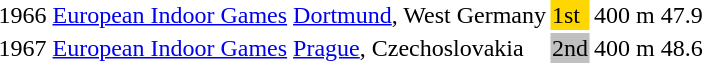<table>
<tr>
<td>1966</td>
<td><a href='#'>European Indoor Games</a></td>
<td><a href='#'>Dortmund</a>, West Germany</td>
<td bgcolor=gold>1st</td>
<td>400 m</td>
<td>47.9</td>
</tr>
<tr>
<td>1967</td>
<td><a href='#'>European Indoor Games</a></td>
<td><a href='#'>Prague</a>, Czechoslovakia</td>
<td bgcolor=silver>2nd</td>
<td>400 m</td>
<td>48.6</td>
</tr>
</table>
